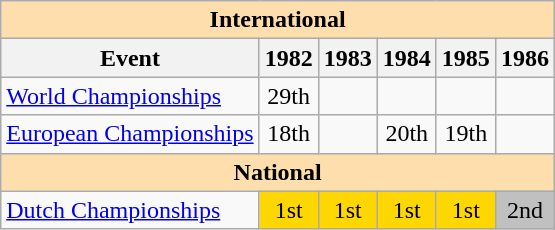<table class="wikitable" style="text-align:center">
<tr>
<th style="background-color: #ffdead; " colspan=6 align=center>International</th>
</tr>
<tr>
<th>Event</th>
<th>1982</th>
<th>1983</th>
<th>1984</th>
<th>1985</th>
<th>1986</th>
</tr>
<tr>
<td align=left><a href='#'>World Championships</a></td>
<td>29th</td>
<td></td>
<td></td>
<td></td>
<td></td>
</tr>
<tr>
<td align=left><a href='#'>European Championships</a></td>
<td>18th</td>
<td></td>
<td>20th</td>
<td>19th</td>
<td></td>
</tr>
<tr>
<th style="background-color: #ffdead; " colspan=6 align=center>National</th>
</tr>
<tr>
<td align=left><a href='#'>Dutch Championships</a></td>
<td bgcolor=gold>1st</td>
<td bgcolor=gold>1st</td>
<td bgcolor=gold>1st</td>
<td bgcolor=gold>1st</td>
<td bgcolor=silver>2nd</td>
</tr>
</table>
